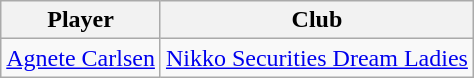<table class="wikitable">
<tr>
<th>Player</th>
<th>Club</th>
</tr>
<tr>
<td> <a href='#'>Agnete Carlsen</a></td>
<td><a href='#'>Nikko Securities Dream Ladies</a></td>
</tr>
</table>
